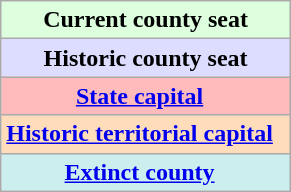<table class="wikitable plainrowheaders">
<tr>
<th scope=row style="background:#DDFFDD;">Current county seat</th>
</tr>
<tr>
<th scope=row style="background:#DDDDFF;">Historic county seat</th>
</tr>
<tr>
<th scope=row style="background:#FFBBBB;"><a href='#'>State capital</a>  </th>
</tr>
<tr>
<th scope=row style="background:#FFDDBB;"><a href='#'>Historic territorial capital</a>  </th>
</tr>
<tr>
<th scope=row style="background:#CCEEEE;"><a href='#'>Extinct county</a>  </th>
</tr>
</table>
